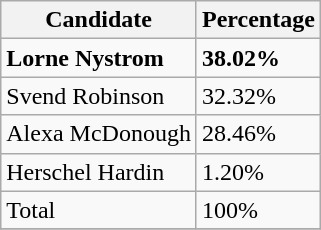<table class="wikitable">
<tr>
<th>Candidate</th>
<th>Percentage</th>
</tr>
<tr>
<td><strong>Lorne Nystrom</strong></td>
<td><strong>38.02%</strong></td>
</tr>
<tr>
<td>Svend Robinson</td>
<td>32.32%</td>
</tr>
<tr>
<td>Alexa McDonough</td>
<td>28.46%</td>
</tr>
<tr>
<td>Herschel Hardin</td>
<td>1.20%</td>
</tr>
<tr>
<td>Total</td>
<td>100%</td>
</tr>
<tr>
</tr>
</table>
